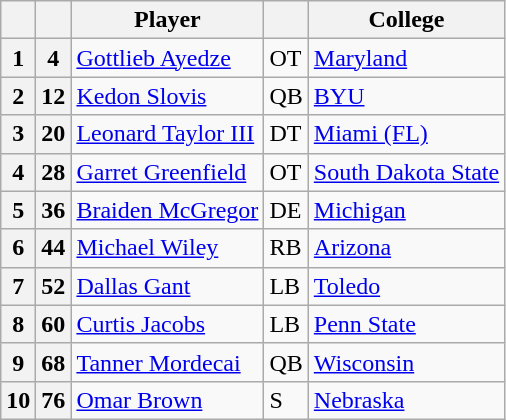<table class="wikitable sortable">
<tr>
<th></th>
<th></th>
<th>Player</th>
<th></th>
<th>College</th>
</tr>
<tr>
<th>1</th>
<th>4</th>
<td><a href='#'>Gottlieb Ayedze</a></td>
<td>OT</td>
<td><a href='#'>Maryland</a></td>
</tr>
<tr>
<th>2</th>
<th>12</th>
<td><a href='#'>Kedon Slovis</a></td>
<td>QB</td>
<td><a href='#'>BYU</a></td>
</tr>
<tr>
<th>3</th>
<th>20</th>
<td><a href='#'>Leonard Taylor III</a></td>
<td>DT</td>
<td><a href='#'>Miami (FL)</a></td>
</tr>
<tr>
<th>4</th>
<th>28</th>
<td><a href='#'>Garret Greenfield</a></td>
<td>OT</td>
<td><a href='#'>South Dakota State</a></td>
</tr>
<tr>
<th>5</th>
<th>36</th>
<td><a href='#'>Braiden McGregor</a></td>
<td>DE</td>
<td><a href='#'>Michigan</a></td>
</tr>
<tr>
<th>6</th>
<th>44</th>
<td><a href='#'>Michael Wiley</a></td>
<td>RB</td>
<td><a href='#'>Arizona</a></td>
</tr>
<tr>
<th>7</th>
<th>52</th>
<td><a href='#'>Dallas Gant</a></td>
<td>LB</td>
<td><a href='#'>Toledo</a></td>
</tr>
<tr>
<th>8</th>
<th>60</th>
<td><a href='#'>Curtis Jacobs</a></td>
<td>LB</td>
<td><a href='#'>Penn State</a></td>
</tr>
<tr>
<th>9</th>
<th>68</th>
<td><a href='#'>Tanner Mordecai</a></td>
<td>QB</td>
<td><a href='#'>Wisconsin</a></td>
</tr>
<tr>
<th>10</th>
<th>76</th>
<td><a href='#'>Omar Brown</a></td>
<td>S</td>
<td><a href='#'>Nebraska</a></td>
</tr>
</table>
